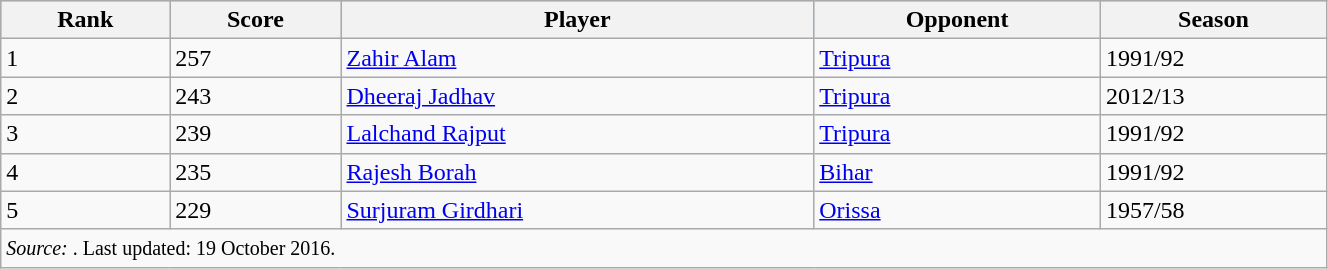<table class="wikitable" width=70%>
<tr bgcolor=#87cefa>
<th>Rank</th>
<th>Score</th>
<th>Player</th>
<th>Opponent</th>
<th>Season</th>
</tr>
<tr>
<td>1</td>
<td>257</td>
<td><a href='#'>Zahir Alam</a></td>
<td><a href='#'>Tripura</a></td>
<td>1991/92</td>
</tr>
<tr>
<td>2</td>
<td>243</td>
<td><a href='#'>Dheeraj Jadhav</a></td>
<td><a href='#'>Tripura</a></td>
<td>2012/13</td>
</tr>
<tr>
<td>3</td>
<td>239</td>
<td><a href='#'>Lalchand Rajput</a></td>
<td><a href='#'>Tripura</a></td>
<td>1991/92</td>
</tr>
<tr>
<td>4</td>
<td>235</td>
<td><a href='#'>Rajesh Borah</a></td>
<td><a href='#'>Bihar</a></td>
<td>1991/92</td>
</tr>
<tr>
<td>5</td>
<td>229</td>
<td><a href='#'>Surjuram Girdhari</a></td>
<td><a href='#'>Orissa</a></td>
<td>1957/58</td>
</tr>
<tr>
<td colspan=5><small><em>Source:  </em>. Last updated: 19 October 2016.</small></td>
</tr>
</table>
